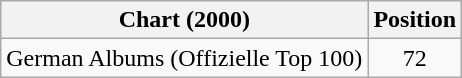<table class="wikitable plainrowheaders">
<tr>
<th>Chart (2000)</th>
<th>Position</th>
</tr>
<tr>
<td>German Albums (Offizielle Top 100)</td>
<td align="center">72</td>
</tr>
</table>
